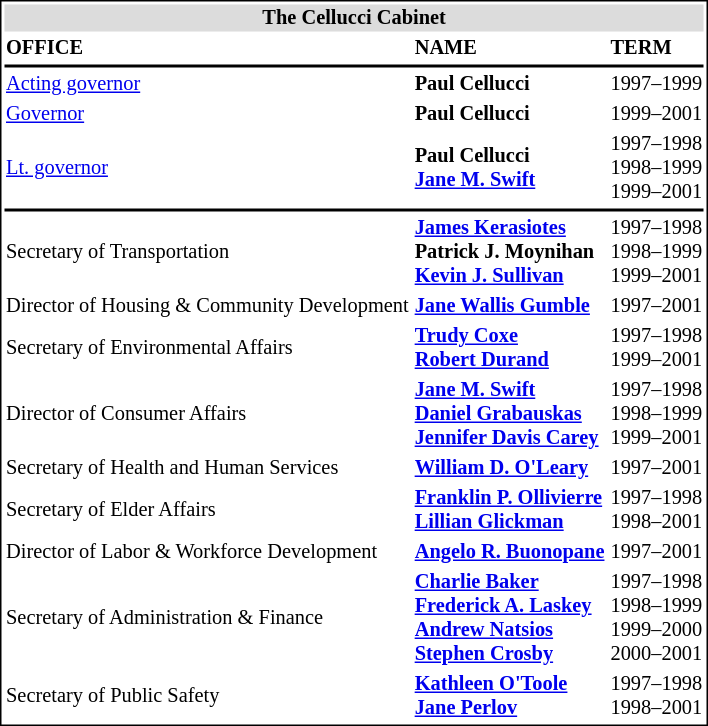<table cellpadding="1" cellspacing="2" style="float:margin:1em 1em 1em 0; border:1px solid #000; font-size:85%;">
<tr>
<th style="background:#dcdcdc;" colspan="3">The Cellucci Cabinet</th>
</tr>
<tr>
<td style="text-align:left;"><strong>OFFICE</strong></td>
<td align="left"><strong>NAME</strong></td>
<td align="left"><strong>TERM</strong></td>
</tr>
<tr>
<th style="background:#000;" colspan="3"></th>
</tr>
<tr>
<td style="text-align:left;"><a href='#'>Acting governor</a></td>
<td align="left"><strong>Paul Cellucci</strong></td>
<td align="left">1997–1999</td>
</tr>
<tr>
<td style="text-align:left;"><a href='#'>Governor</a></td>
<td align="left"><strong>Paul Cellucci</strong></td>
<td align="left">1999–2001</td>
</tr>
<tr>
<td style="text-align:left;"><a href='#'>Lt. governor</a></td>
<td align="left"><strong>Paul Cellucci</strong><br><strong><a href='#'>Jane M. Swift</a></strong></td>
<td align="left">1997–1998<br>1998–1999<br>1999–2001</td>
</tr>
<tr>
<th style="background:#000;" colspan="3"></th>
</tr>
<tr>
<td style="text-align:left;">Secretary of Transportation</td>
<td align="left"><strong><a href='#'>James Kerasiotes</a></strong><br><strong>Patrick J. Moynihan</strong><br><strong><a href='#'>Kevin J. Sullivan</a></strong></td>
<td align="left">1997–1998<br>1998–1999<br>1999–2001</td>
</tr>
<tr>
<td style="text-align:left;">Director of Housing & Community Development</td>
<td align="left"><strong><a href='#'>Jane Wallis Gumble</a></strong></td>
<td align="left">1997–2001</td>
</tr>
<tr>
<td style="text-align:left;">Secretary of Environmental Affairs</td>
<td align="left"><strong><a href='#'>Trudy Coxe</a></strong><br><strong><a href='#'>Robert Durand</a></strong></td>
<td align="left">1997–1998<br>1999–2001</td>
</tr>
<tr>
<td style="text-align:left;">Director of Consumer Affairs</td>
<td align="left"><strong><a href='#'>Jane M. Swift</a></strong><br><strong><a href='#'>Daniel Grabauskas</a></strong><br><strong><a href='#'>Jennifer Davis Carey</a></strong></td>
<td align="left">1997–1998<br>1998–1999<br>1999–2001</td>
</tr>
<tr>
<td style="text-align:left;">Secretary of Health and Human Services</td>
<td align="left"><strong><a href='#'>William D. O'Leary</a></strong></td>
<td align="left">1997–2001</td>
</tr>
<tr>
<td style="text-align:left;">Secretary of Elder Affairs</td>
<td align="left"><strong><a href='#'>Franklin P. Ollivierre</a></strong><br><strong><a href='#'>Lillian Glickman</a></strong></td>
<td align="left">1997–1998<br>1998–2001</td>
</tr>
<tr>
<td style="text-align:left;">Director of Labor & Workforce Development</td>
<td align="left"><strong><a href='#'>Angelo R. Buonopane</a></strong></td>
<td align="left">1997–2001</td>
</tr>
<tr>
<td style="text-align:left;">Secretary of Administration & Finance</td>
<td align="left"><strong><a href='#'>Charlie Baker</a></strong><br><strong><a href='#'>Frederick A. Laskey</a></strong><br><strong><a href='#'>Andrew Natsios</a></strong><br><strong><a href='#'>Stephen Crosby</a></strong></td>
<td align="left">1997–1998<br>1998–1999<br>1999–2000<br>2000–2001</td>
</tr>
<tr>
<td style="text-align:left;">Secretary of Public Safety</td>
<td align="left"><strong><a href='#'>Kathleen O'Toole</a></strong><br><strong><a href='#'>Jane Perlov</a></strong></td>
<td align="left">1997–1998<br>1998–2001</td>
</tr>
</table>
